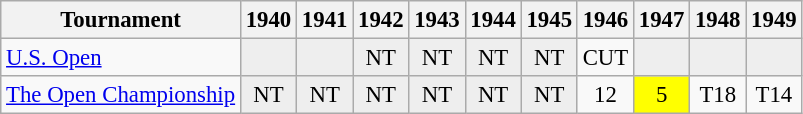<table class="wikitable" style="font-size:95%;text-align:center;">
<tr>
<th>Tournament</th>
<th>1940</th>
<th>1941</th>
<th>1942</th>
<th>1943</th>
<th>1944</th>
<th>1945</th>
<th>1946</th>
<th>1947</th>
<th>1948</th>
<th>1949</th>
</tr>
<tr>
<td align=left><a href='#'>U.S. Open</a></td>
<td style="background:#eeeeee;"></td>
<td style="background:#eeeeee;"></td>
<td style="background:#eeeeee;">NT</td>
<td style="background:#eeeeee;">NT</td>
<td style="background:#eeeeee;">NT</td>
<td style="background:#eeeeee;">NT</td>
<td>CUT</td>
<td style="background:#eeeeee;"></td>
<td style="background:#eeeeee;"></td>
<td style="background:#eeeeee;"></td>
</tr>
<tr>
<td align=left><a href='#'>The Open Championship</a></td>
<td style="background:#eeeeee;">NT</td>
<td style="background:#eeeeee;">NT</td>
<td style="background:#eeeeee;">NT</td>
<td style="background:#eeeeee;">NT</td>
<td style="background:#eeeeee;">NT</td>
<td style="background:#eeeeee;">NT</td>
<td>12</td>
<td style="background:yellow;">5</td>
<td>T18</td>
<td>T14</td>
</tr>
</table>
